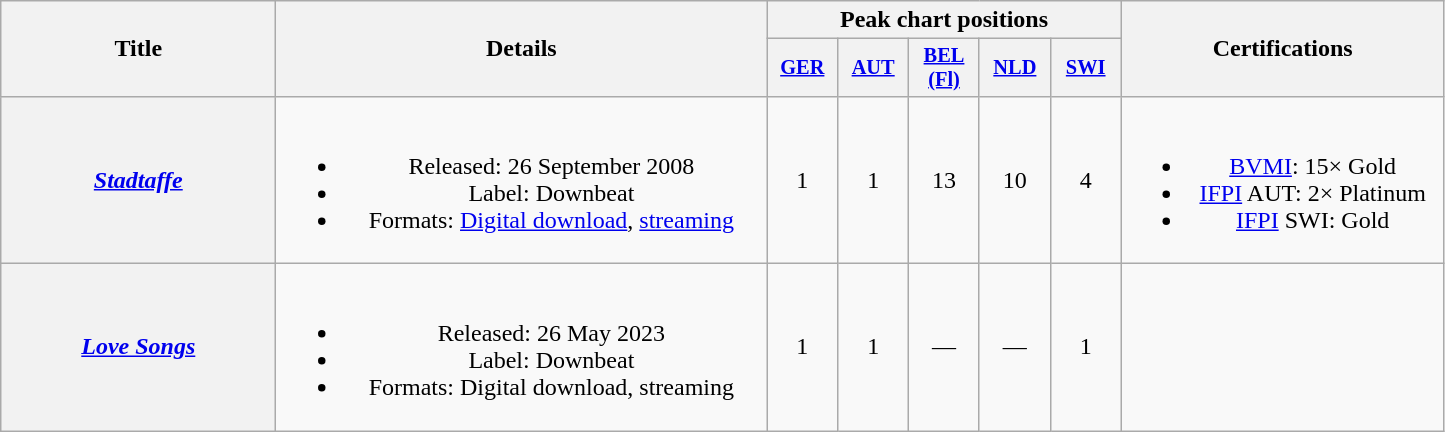<table class="wikitable plainrowheaders" style="text-align:center;">
<tr>
<th scope="col" rowspan="2" style="width:11em;">Title</th>
<th scope="col" rowspan="2" style="width:20em;">Details</th>
<th scope="col" colspan="5">Peak chart positions</th>
<th scope="col" rowspan="2" style="width:13em;">Certifications</th>
</tr>
<tr>
<th scope="col" style="width:3em;font-size:85%;"><a href='#'>GER</a><br></th>
<th scope="col" style="width:3em;font-size:85%;"><a href='#'>AUT</a><br></th>
<th scope="col" style="width:3em;font-size:85%;"><a href='#'>BEL<br>(Fl)</a><br></th>
<th scope="col" style="width:3em;font-size:85%;"><a href='#'>NLD</a><br></th>
<th scope="col" style="width:3em;font-size:85%;"><a href='#'>SWI</a><br></th>
</tr>
<tr>
<th scope="row"><em><a href='#'>Stadtaffe</a></em></th>
<td><br><ul><li>Released: 26 September 2008</li><li>Label: Downbeat</li><li>Formats: <a href='#'>Digital download</a>, <a href='#'>streaming</a></li></ul></td>
<td>1</td>
<td>1</td>
<td>13</td>
<td>10</td>
<td>4</td>
<td><br><ul><li><a href='#'>BVMI</a>: 15× Gold</li><li><a href='#'>IFPI</a> AUT: 2× Platinum</li><li><a href='#'>IFPI</a> SWI: Gold</li></ul></td>
</tr>
<tr>
<th scope="row"><em><a href='#'>Love Songs</a></em></th>
<td><br><ul><li>Released: 26 May 2023</li><li>Label: Downbeat</li><li>Formats: Digital download, streaming</li></ul></td>
<td>1</td>
<td>1</td>
<td>—</td>
<td>—</td>
<td>1</td>
<td></td>
</tr>
</table>
